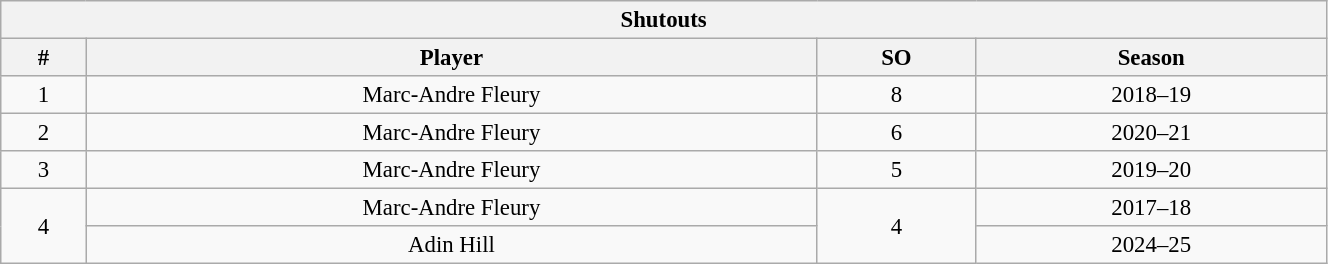<table class="wikitable" style="text-align: center; font-size: 95%" width="70%">
<tr>
<th colspan="4">Shutouts</th>
</tr>
<tr>
<th>#</th>
<th>Player</th>
<th>SO</th>
<th>Season</th>
</tr>
<tr>
<td>1</td>
<td>Marc-Andre Fleury</td>
<td>8</td>
<td>2018–19</td>
</tr>
<tr>
<td>2</td>
<td>Marc-Andre Fleury</td>
<td>6</td>
<td>2020–21</td>
</tr>
<tr>
<td>3</td>
<td>Marc-Andre Fleury</td>
<td>5</td>
<td>2019–20</td>
</tr>
<tr>
<td rowspan="2">4</td>
<td>Marc-Andre Fleury</td>
<td rowspan="2">4</td>
<td>2017–18</td>
</tr>
<tr>
<td>Adin Hill</td>
<td>2024–25</td>
</tr>
</table>
